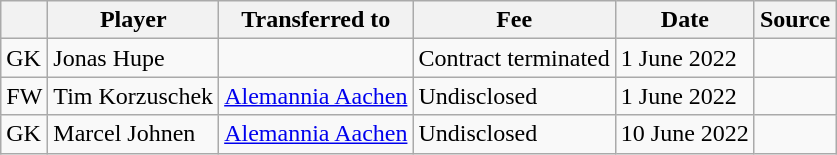<table class="wikitable plainrowheaders sortable">
<tr>
<th align="center"></th>
<th>Player</th>
<th>Transferred to</th>
<th>Fee</th>
<th>Date</th>
<th>Source</th>
</tr>
<tr>
<td>GK</td>
<td> Jonas Hupe</td>
<td></td>
<td>Contract terminated</td>
<td>1 June 2022</td>
<td></td>
</tr>
<tr>
<td>FW</td>
<td> Tim Korzuschek</td>
<td> <a href='#'>Alemannia Aachen</a></td>
<td>Undisclosed</td>
<td>1 June 2022</td>
<td></td>
</tr>
<tr>
<td>GK</td>
<td> Marcel Johnen</td>
<td> <a href='#'>Alemannia Aachen</a></td>
<td>Undisclosed</td>
<td>10 June 2022</td>
<td></td>
</tr>
</table>
